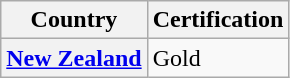<table class="wikitable plainrowheaders">
<tr>
<th scope="col">Country</th>
<th scope="col">Certification</th>
</tr>
<tr>
<th scope="row"><a href='#'>New Zealand</a></th>
<td>Gold</td>
</tr>
</table>
